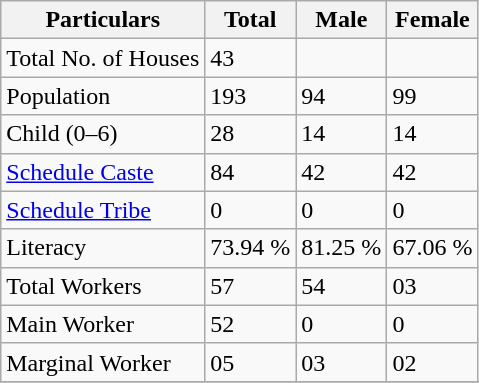<table class="wikitable sortable">
<tr>
<th>Particulars</th>
<th>Total</th>
<th>Male</th>
<th>Female</th>
</tr>
<tr>
<td>Total No. of Houses</td>
<td>43</td>
<td></td>
<td></td>
</tr>
<tr>
<td>Population</td>
<td>193</td>
<td>94</td>
<td>99</td>
</tr>
<tr>
<td>Child (0–6)</td>
<td>28</td>
<td>14</td>
<td>14</td>
</tr>
<tr>
<td><a href='#'>Schedule Caste</a></td>
<td>84</td>
<td>42</td>
<td>42</td>
</tr>
<tr>
<td><a href='#'>Schedule Tribe</a></td>
<td>0</td>
<td>0</td>
<td>0</td>
</tr>
<tr>
<td>Literacy</td>
<td>73.94  %</td>
<td>81.25  %</td>
<td>67.06  %</td>
</tr>
<tr>
<td>Total Workers</td>
<td>57</td>
<td>54</td>
<td>03</td>
</tr>
<tr>
<td>Main Worker</td>
<td>52</td>
<td>0</td>
<td>0</td>
</tr>
<tr>
<td>Marginal Worker</td>
<td>05</td>
<td>03</td>
<td>02</td>
</tr>
<tr>
</tr>
</table>
